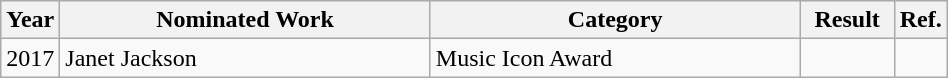<table class="wikitable" width="50%">
<tr>
<th width="5%">Year</th>
<th width="40%">Nominated Work</th>
<th width="40%">Category</th>
<th width="10%">Result</th>
<th width="5%">Ref.</th>
</tr>
<tr>
<td>2017</td>
<td>Janet Jackson</td>
<td>Music Icon Award</td>
<td></td>
<td></td>
</tr>
</table>
